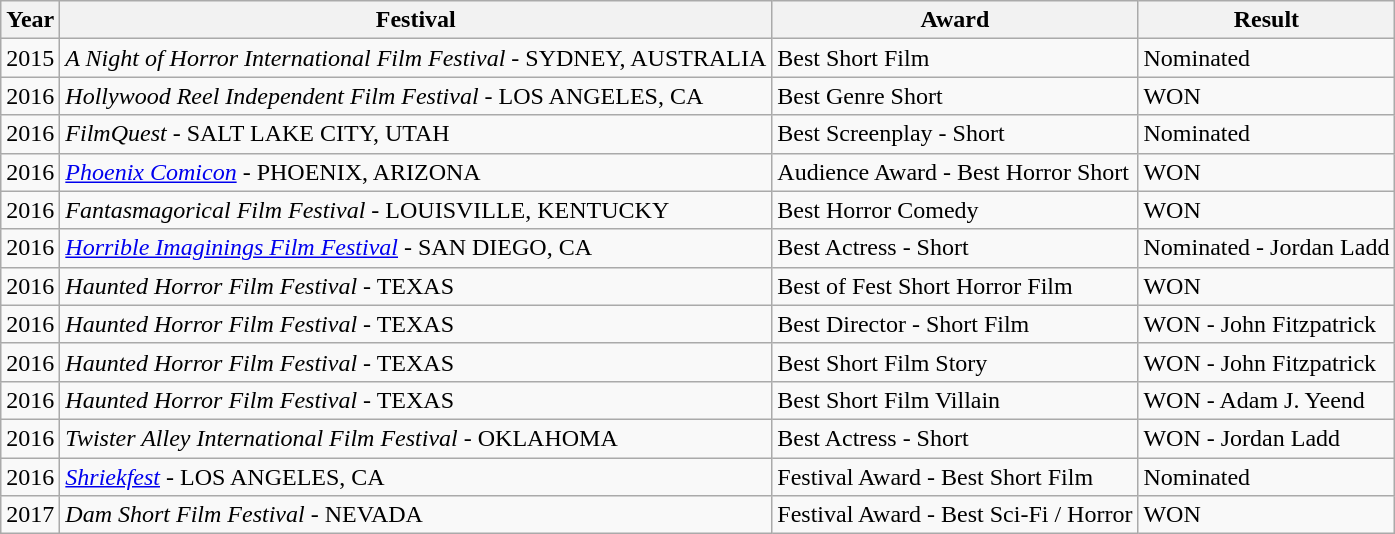<table class="wikitable">
<tr>
<th>Year</th>
<th>Festival</th>
<th>Award</th>
<th>Result</th>
</tr>
<tr>
<td>2015</td>
<td><em>A Night of Horror International Film Festival</em> - SYDNEY, AUSTRALIA</td>
<td>Best Short Film</td>
<td>Nominated</td>
</tr>
<tr>
<td>2016</td>
<td><em>Hollywood Reel Independent Film Festival</em> - LOS ANGELES, CA</td>
<td>Best Genre Short</td>
<td>WON</td>
</tr>
<tr>
<td>2016</td>
<td><em>FilmQuest</em> - SALT LAKE CITY, UTAH</td>
<td>Best Screenplay - Short</td>
<td>Nominated</td>
</tr>
<tr>
<td>2016</td>
<td><em><a href='#'>Phoenix Comicon</a></em> - PHOENIX, ARIZONA</td>
<td>Audience Award - Best Horror Short</td>
<td>WON</td>
</tr>
<tr>
<td>2016</td>
<td><em>Fantasmagorical Film Festival</em> - LOUISVILLE, KENTUCKY</td>
<td>Best Horror Comedy</td>
<td>WON</td>
</tr>
<tr>
<td>2016</td>
<td><em><a href='#'>Horrible Imaginings Film Festival</a></em> - SAN DIEGO, CA</td>
<td>Best Actress - Short</td>
<td>Nominated - Jordan Ladd</td>
</tr>
<tr>
<td>2016</td>
<td><em>Haunted Horror Film Festival</em> - TEXAS</td>
<td>Best of Fest Short Horror Film</td>
<td>WON</td>
</tr>
<tr>
<td>2016</td>
<td><em>Haunted Horror Film Festival</em> - TEXAS</td>
<td>Best Director - Short Film</td>
<td>WON - John Fitzpatrick</td>
</tr>
<tr>
<td>2016</td>
<td><em>Haunted Horror Film Festival</em> - TEXAS</td>
<td>Best Short Film Story</td>
<td>WON - John Fitzpatrick</td>
</tr>
<tr>
<td>2016</td>
<td><em>Haunted Horror Film Festival</em> - TEXAS</td>
<td>Best Short Film Villain</td>
<td>WON - Adam J. Yeend</td>
</tr>
<tr>
<td>2016</td>
<td><em>Twister Alley International Film Festival</em> - OKLAHOMA</td>
<td>Best Actress - Short</td>
<td>WON - Jordan Ladd</td>
</tr>
<tr>
<td>2016</td>
<td><em><a href='#'>Shriekfest</a></em> - LOS ANGELES, CA</td>
<td>Festival Award - Best Short Film</td>
<td>Nominated</td>
</tr>
<tr>
<td>2017</td>
<td><em>Dam Short Film Festival</em> - NEVADA</td>
<td>Festival Award - Best Sci-Fi / Horror</td>
<td>WON</td>
</tr>
</table>
